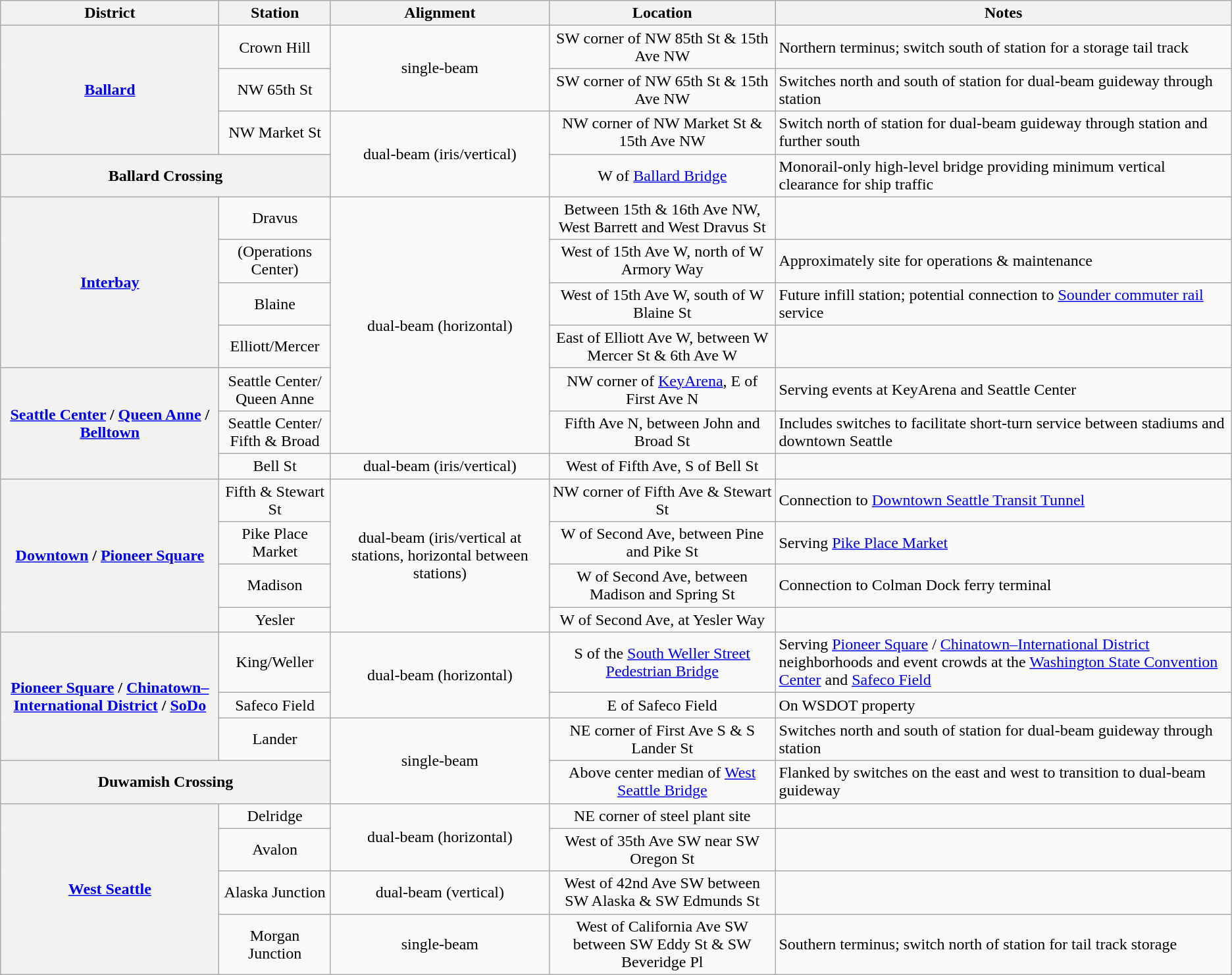<table class="wikitable sortable" style="font-size:100%;text-align:center;">
<tr>
<th>District</th>
<th>Station</th>
<th>Alignment</th>
<th>Location</th>
<th class="unsortable">Notes</th>
</tr>
<tr>
<th rowspan=3><a href='#'>Ballard</a></th>
<td>Crown Hill</td>
<td rowspan=2>single-beam</td>
<td>SW corner of NW 85th St & 15th Ave NW</td>
<td style="text-align:left;font-size:100%;">Northern terminus; switch south of station for a storage tail track</td>
</tr>
<tr>
<td>NW 65th St</td>
<td>SW corner of NW 65th St & 15th Ave NW</td>
<td style="text-align:left;font-size:100%;">Switches north and south of station for dual-beam guideway through station</td>
</tr>
<tr>
<td>NW Market St</td>
<td rowspan=2>dual-beam (iris/vertical)</td>
<td>NW corner of NW Market St & 15th Ave NW</td>
<td style="text-align:left;font-size:100%;">Switch north of station for dual-beam guideway through station and further south</td>
</tr>
<tr>
<th colspan=2>Ballard Crossing</th>
<td> W of <a href='#'>Ballard Bridge</a></td>
<td style="text-align:left;font-size:100%;">Monorail-only high-level bridge providing  minimum vertical clearance for ship traffic</td>
</tr>
<tr>
<th rowspan=4><a href='#'>Interbay</a></th>
<td>Dravus</td>
<td rowspan=6>dual-beam (horizontal)</td>
<td>Between 15th & 16th Ave NW, West Barrett and West Dravus St</td>
<td style="text-align:left;font-size:100%;"></td>
</tr>
<tr>
<td>(Operations Center)</td>
<td>West of 15th Ave W, north of W Armory Way</td>
<td style="text-align:left;font-size:100%;">Approximately  site for operations & maintenance</td>
</tr>
<tr>
<td>Blaine</td>
<td>West of 15th Ave W, south of W Blaine St</td>
<td style="text-align:left;font-size:100%;">Future infill station; potential connection to <a href='#'>Sounder commuter rail</a> service</td>
</tr>
<tr>
<td>Elliott/Mercer</td>
<td>East of Elliott Ave W, between W Mercer St & 6th Ave W</td>
<td style="text-align:left;font-size:100%;"></td>
</tr>
<tr>
<th rowspan=3><a href='#'>Seattle Center</a> / <a href='#'>Queen Anne</a> / <a href='#'>Belltown</a></th>
<td>Seattle Center/<br>Queen Anne</td>
<td>NW corner of <a href='#'>KeyArena</a>, E of First Ave N</td>
<td style="text-align:left;font-size:100%;">Serving events at KeyArena and Seattle Center</td>
</tr>
<tr>
<td>Seattle Center/<br>Fifth & Broad</td>
<td>Fifth Ave N, between John and Broad St</td>
<td style="text-align:left;font-size:100%;">Includes switches to facilitate short-turn service between stadiums and downtown Seattle</td>
</tr>
<tr>
<td>Bell St</td>
<td rowspan=1>dual-beam (iris/vertical)</td>
<td>West of Fifth Ave, S of Bell St</td>
<td style="text-align:left;font-size:100%;"></td>
</tr>
<tr>
<th rowspan=4><a href='#'>Downtown</a> / <a href='#'>Pioneer Square</a></th>
<td>Fifth & Stewart St</td>
<td rowspan=4>dual-beam (iris/vertical at stations, horizontal between stations)</td>
<td>NW corner of Fifth Ave & Stewart St</td>
<td style="text-align:left;font-size:100%;">Connection to <a href='#'>Downtown Seattle Transit Tunnel</a></td>
</tr>
<tr>
<td>Pike Place Market</td>
<td>W of Second Ave, between Pine and Pike St</td>
<td style="text-align:left;font-size:100%;">Serving <a href='#'>Pike Place Market</a></td>
</tr>
<tr>
<td>Madison</td>
<td>W of Second Ave, between Madison and Spring St</td>
<td style="text-align:left;font-size:100%;">Connection to Colman Dock ferry terminal</td>
</tr>
<tr>
<td>Yesler</td>
<td>W of Second Ave, at Yesler Way</td>
<td style="text-align:left;font-size:100%;"></td>
</tr>
<tr>
<th rowspan=3><a href='#'>Pioneer Square</a> / <a href='#'>Chinatown–International District</a> / <a href='#'>SoDo</a></th>
<td>King/Weller</td>
<td rowspan=2>dual-beam (horizontal)</td>
<td>S of the <a href='#'>South Weller Street Pedestrian Bridge</a></td>
<td style="text-align:left;font-size:100%;">Serving <a href='#'>Pioneer Square</a> / <a href='#'>Chinatown–International District</a> neighborhoods and event crowds at the <a href='#'>Washington State Convention Center</a> and <a href='#'>Safeco Field</a></td>
</tr>
<tr>
<td>Safeco Field</td>
<td>E of Safeco Field</td>
<td style="text-align:left;font-size:100%;">On WSDOT property</td>
</tr>
<tr>
<td>Lander</td>
<td rowspan=2>single-beam</td>
<td>NE corner of First Ave S & S Lander St</td>
<td style="text-align:left;font-size:100%;">Switches north and south of station for dual-beam guideway through station</td>
</tr>
<tr>
<th colspan=2>Duwamish Crossing</th>
<td>Above center median of <a href='#'>West Seattle Bridge</a></td>
<td style="text-align:left;font-size:100%;">Flanked by switches on the east and west to transition to dual-beam guideway</td>
</tr>
<tr>
<th rowspan=4><a href='#'>West Seattle</a></th>
<td>Delridge</td>
<td rowspan=2>dual-beam (horizontal)</td>
<td>NE corner of steel plant site</td>
<td style="text-align:left;font-size:100%;"></td>
</tr>
<tr>
<td>Avalon</td>
<td>West of 35th Ave SW near SW Oregon St</td>
<td style="text-align:left;font-size:100%;"></td>
</tr>
<tr>
<td>Alaska Junction</td>
<td rowspan=1>dual-beam (vertical)</td>
<td>West of 42nd Ave SW between SW Alaska & SW Edmunds St</td>
<td style="text-align:left;font-size:100%;"></td>
</tr>
<tr>
<td>Morgan Junction</td>
<td rowspan=1>single-beam</td>
<td>West of California Ave SW between SW Eddy St & SW Beveridge Pl</td>
<td style="text-align:left;font-size:100%;">Southern terminus; switch north of station for tail track storage</td>
</tr>
</table>
